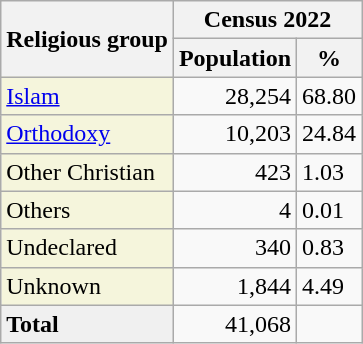<table class="wikitable">
<tr>
<th rowspan="2">Religious group</th>
<th colspan="2">Census 2022</th>
</tr>
<tr>
<th>Population</th>
<th>%</th>
</tr>
<tr>
<td style="background:#F5F5DC;"><a href='#'>Islam</a></td>
<td align="right">28,254</td>
<td>68.80</td>
</tr>
<tr>
<td style="background:#F5F5DC;"><a href='#'>Orthodoxy</a></td>
<td align="right">10,203</td>
<td>24.84</td>
</tr>
<tr>
<td style="background:#F5F5DC;">Other Christian</td>
<td align="right">423</td>
<td>1.03</td>
</tr>
<tr>
<td style="background:#F5F5DC;">Others</td>
<td align="right">4</td>
<td>0.01</td>
</tr>
<tr>
<td style="background:#F5F5DC;">Undeclared</td>
<td align="right">340</td>
<td>0.83</td>
</tr>
<tr>
<td style="background:#F5F5DC;">Unknown</td>
<td align="right">1,844</td>
<td>4.49</td>
</tr>
<tr>
<td style="background:#F0F0F0;"><strong>Total</strong></td>
<td align="right">41,068</td>
<td></td>
</tr>
</table>
